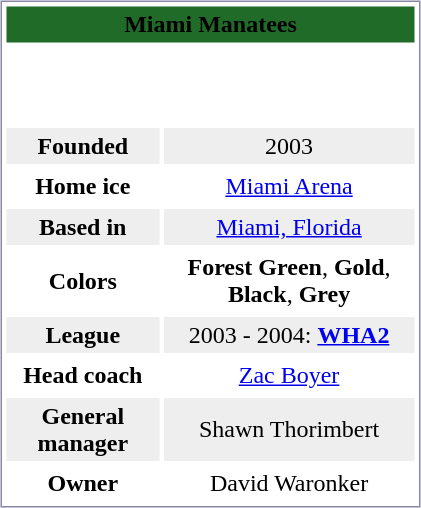<table style="margin:5px; border:1px solid #8888AA;" align=right cellpadding=3 cellspacing=3 width=280>
<tr align="center" bgcolor="#216B29">
<td colspan=2><span><strong>Miami Manatees</strong></span></td>
</tr>
<tr align="center">
<td colspan=2>  </td>
</tr>
<tr align="center">
<td colspan=2> </td>
</tr>
<tr align="center" bgcolor="#eeeeee">
<td><strong>Founded</strong></td>
<td>2003</td>
</tr>
<tr align="center">
<td><strong>Home ice</strong></td>
<td><a href='#'>Miami Arena</a></td>
</tr>
<tr align="center" bgcolor="#eeeeee">
<td><strong>Based in</strong></td>
<td><a href='#'>Miami, Florida</a></td>
</tr>
<tr align="center">
<td><strong>Colors</strong></td>
<td><span><strong>Forest Green</strong></span>, <span><strong>Gold</strong></span>, <strong>Black</strong>, <span><strong>Grey</strong></span></td>
</tr>
<tr align="center" bgcolor="#eeeeee">
<td><strong>League</strong></td>
<td>2003 - 2004: <strong><a href='#'>WHA2</a></strong></td>
</tr>
<tr align="center">
<td><strong>Head coach</strong></td>
<td><a href='#'>Zac Boyer</a></td>
</tr>
<tr align="center" bgcolor="#eeeeee">
<td><strong>General manager</strong></td>
<td>Shawn Thorimbert</td>
</tr>
<tr align="center">
<td><strong>Owner</strong></td>
<td>David Waronker</td>
</tr>
</table>
